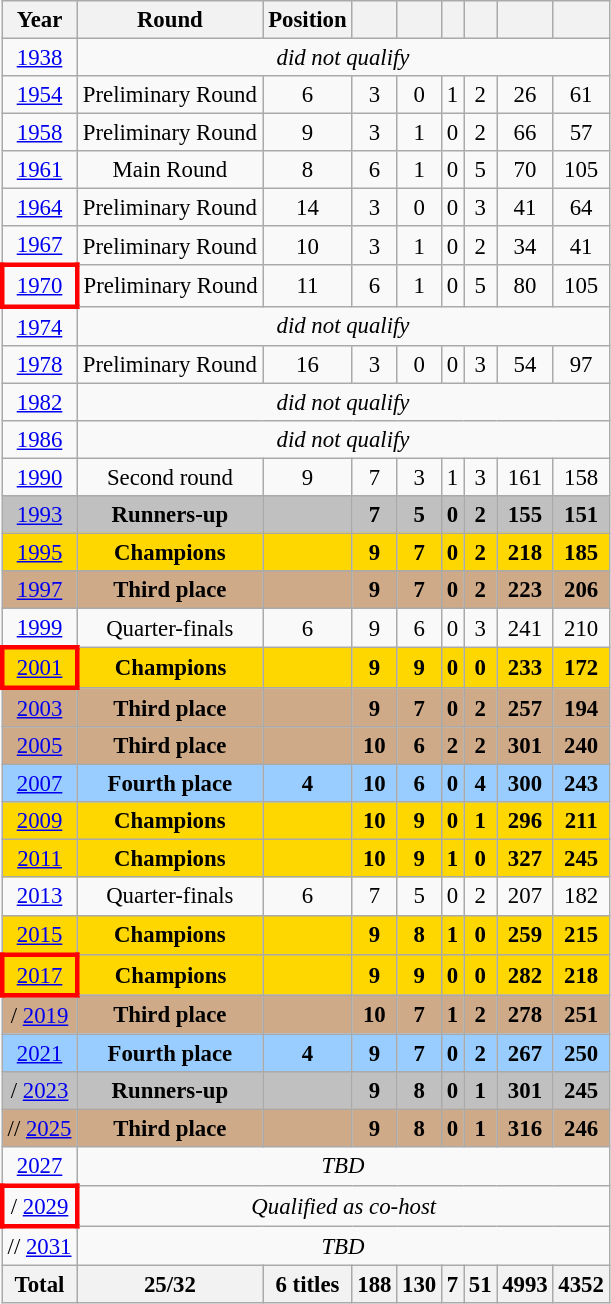<table class="wikitable" style="text-align: center; font-size:95%;">
<tr>
<th>Year</th>
<th>Round</th>
<th>Position</th>
<th></th>
<th></th>
<th></th>
<th></th>
<th></th>
<th></th>
</tr>
<tr>
<td> <a href='#'>1938</a></td>
<td colspan=8><em>did not qualify</em></td>
</tr>
<tr>
<td> <a href='#'>1954</a></td>
<td>Preliminary Round</td>
<td>6</td>
<td>3</td>
<td>0</td>
<td>1</td>
<td>2</td>
<td>26</td>
<td>61</td>
</tr>
<tr>
<td> <a href='#'>1958</a></td>
<td>Preliminary Round</td>
<td>9</td>
<td>3</td>
<td>1</td>
<td>0</td>
<td>2</td>
<td>66</td>
<td>57</td>
</tr>
<tr>
<td> <a href='#'>1961</a></td>
<td>Main Round</td>
<td>8</td>
<td>6</td>
<td>1</td>
<td>0</td>
<td>5</td>
<td>70</td>
<td>105</td>
</tr>
<tr>
<td> <a href='#'>1964</a></td>
<td>Preliminary Round</td>
<td>14</td>
<td>3</td>
<td>0</td>
<td>0</td>
<td>3</td>
<td>41</td>
<td>64</td>
</tr>
<tr>
<td> <a href='#'>1967</a></td>
<td>Preliminary Round</td>
<td>10</td>
<td>3</td>
<td>1</td>
<td>0</td>
<td>2</td>
<td>34</td>
<td>41</td>
</tr>
<tr>
<td style="border: 3px solid red"> <a href='#'>1970</a></td>
<td>Preliminary Round</td>
<td>11</td>
<td>6</td>
<td>1</td>
<td>0</td>
<td>5</td>
<td>80</td>
<td>105</td>
</tr>
<tr>
<td> <a href='#'>1974</a></td>
<td colspan=8><em>did not qualify</em></td>
</tr>
<tr>
<td> <a href='#'>1978</a></td>
<td>Preliminary Round</td>
<td>16</td>
<td>3</td>
<td>0</td>
<td>0</td>
<td>3</td>
<td>54</td>
<td>97</td>
</tr>
<tr>
<td> <a href='#'>1982</a></td>
<td colspan=8><em>did not qualify</em></td>
</tr>
<tr>
<td> <a href='#'>1986</a></td>
<td colspan=8><em>did not qualify</em></td>
</tr>
<tr>
<td> <a href='#'>1990</a></td>
<td>Second round</td>
<td>9</td>
<td>7</td>
<td>3</td>
<td>1</td>
<td>3</td>
<td>161</td>
<td>158</td>
</tr>
<tr style="background:silver;">
<td> <a href='#'>1993</a></td>
<td><strong>Runners-up</strong></td>
<td></td>
<td><strong>7</strong></td>
<td><strong>5</strong></td>
<td><strong>0</strong></td>
<td><strong>2</strong></td>
<td><strong>155</strong></td>
<td><strong>151</strong></td>
</tr>
<tr style="background:gold;">
<td> <a href='#'>1995</a></td>
<td><strong>Champions</strong></td>
<td></td>
<td><strong>9</strong></td>
<td><strong>7</strong></td>
<td><strong>0</strong></td>
<td><strong>2</strong></td>
<td><strong>218</strong></td>
<td><strong>185</strong></td>
</tr>
<tr style="background:#cfaa88;">
<td> <a href='#'>1997</a></td>
<td><strong>Third place</strong></td>
<td></td>
<td><strong>9</strong></td>
<td><strong>7</strong></td>
<td><strong>0</strong></td>
<td><strong>2</strong></td>
<td><strong>223</strong></td>
<td><strong>206</strong></td>
</tr>
<tr>
<td> <a href='#'>1999</a></td>
<td>Quarter-finals</td>
<td>6</td>
<td>9</td>
<td>6</td>
<td>0</td>
<td>3</td>
<td>241</td>
<td>210</td>
</tr>
<tr style="background:gold;">
<td style="border: 3px solid red"> <a href='#'>2001</a></td>
<td><strong>Champions</strong></td>
<td></td>
<td><strong>9</strong></td>
<td><strong>9</strong></td>
<td><strong>0</strong></td>
<td><strong>0</strong></td>
<td><strong>233</strong></td>
<td><strong>172</strong></td>
</tr>
<tr style="background:#cfaa88;">
<td> <a href='#'>2003</a></td>
<td><strong>Third place</strong></td>
<td></td>
<td><strong>9</strong></td>
<td><strong>7</strong></td>
<td><strong>0</strong></td>
<td><strong>2</strong></td>
<td><strong>257</strong></td>
<td><strong>194</strong></td>
</tr>
<tr style="background:#cfaa88;">
<td> <a href='#'>2005</a></td>
<td><strong>Third place</strong></td>
<td></td>
<td><strong>10</strong></td>
<td><strong>6</strong></td>
<td><strong>2</strong></td>
<td><strong>2</strong></td>
<td><strong>301</strong></td>
<td><strong>240</strong></td>
</tr>
<tr bgcolor=9acdff>
<td> <a href='#'>2007</a></td>
<td><strong>Fourth place</strong></td>
<td><strong>4</strong></td>
<td><strong>10</strong></td>
<td><strong>6</strong></td>
<td><strong>0</strong></td>
<td><strong>4</strong></td>
<td><strong>300</strong></td>
<td><strong>243</strong></td>
</tr>
<tr style="background:gold;">
<td> <a href='#'>2009</a></td>
<td><strong>Champions</strong></td>
<td></td>
<td><strong>10</strong></td>
<td><strong>9</strong></td>
<td><strong>0</strong></td>
<td><strong>1</strong></td>
<td><strong>296</strong></td>
<td><strong>211</strong></td>
</tr>
<tr style="background:gold;">
<td> <a href='#'>2011</a></td>
<td><strong>Champions</strong></td>
<td></td>
<td><strong>10</strong></td>
<td><strong>9</strong></td>
<td><strong>1</strong></td>
<td><strong>0</strong></td>
<td><strong>327</strong></td>
<td><strong>245</strong></td>
</tr>
<tr>
<td> <a href='#'>2013</a></td>
<td>Quarter-finals</td>
<td>6</td>
<td>7</td>
<td>5</td>
<td>0</td>
<td>2</td>
<td>207</td>
<td>182</td>
</tr>
<tr style="background:gold;">
<td> <a href='#'>2015</a></td>
<td><strong>Champions</strong></td>
<td></td>
<td><strong>9</strong></td>
<td><strong>8</strong></td>
<td><strong>1</strong></td>
<td><strong>0</strong></td>
<td><strong>259</strong></td>
<td><strong>215</strong></td>
</tr>
<tr style="background:gold;">
<td style="border: 3px solid red"> <a href='#'>2017</a></td>
<td><strong>Champions</strong></td>
<td></td>
<td><strong>9</strong></td>
<td><strong>9</strong></td>
<td><strong>0</strong></td>
<td><strong>0</strong></td>
<td><strong>282</strong></td>
<td><strong>218</strong></td>
</tr>
<tr style="background:#cfaa88;">
<td>/ <a href='#'>2019</a></td>
<td><strong>Third place</strong></td>
<td></td>
<td><strong>10</strong></td>
<td><strong>7</strong></td>
<td><strong>1</strong></td>
<td><strong>2</strong></td>
<td><strong>278</strong></td>
<td><strong>251</strong></td>
</tr>
<tr bgcolor=9acdff>
<td> <a href='#'>2021</a></td>
<td><strong>Fourth place</strong></td>
<td><strong>4</strong></td>
<td><strong>9</strong></td>
<td><strong>7</strong></td>
<td><strong>0</strong></td>
<td><strong>2</strong></td>
<td><strong>267</strong></td>
<td><strong>250</strong></td>
</tr>
<tr style="background:silver;">
<td>/ <a href='#'>2023</a></td>
<td><strong>Runners-up</strong></td>
<td></td>
<td><strong>9</strong></td>
<td><strong>8</strong></td>
<td><strong>0</strong></td>
<td><strong>1</strong></td>
<td><strong>301</strong></td>
<td><strong>245</strong></td>
</tr>
<tr style="background:#cfaa88;">
<td>// <a href='#'>2025</a></td>
<td><strong>Third place</strong></td>
<td></td>
<td><strong>9</strong></td>
<td><strong>8</strong></td>
<td><strong>0</strong></td>
<td><strong>1</strong></td>
<td><strong>316</strong></td>
<td><strong>246</strong></td>
</tr>
<tr>
<td> <a href='#'>2027</a></td>
<td colspan=8><em>TBD</em></td>
</tr>
<tr>
<td style="border: 3px solid red">/ <a href='#'>2029</a></td>
<td colspan=8><em>Qualified as co-host</em></td>
</tr>
<tr>
<td>// <a href='#'>2031</a></td>
<td colspan=8><em>TBD</em></td>
</tr>
<tr>
<th>Total</th>
<th>25/32</th>
<th>6 titles</th>
<th>188</th>
<th>130</th>
<th>7</th>
<th>51</th>
<th>4993</th>
<th>4352</th>
</tr>
</table>
